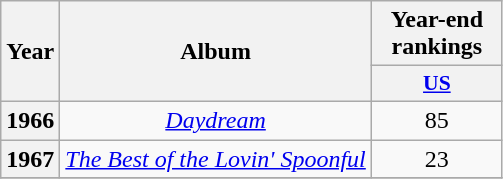<table class="wikitable plainrowheaders" style="text-align:center;" border="1">
<tr>
<th rowspan="2">Year</th>
<th rowspan="2">Album</th>
<th style="width:5em;" colspan="3" align="center">Year-end rankings</th>
</tr>
<tr>
<th scope="col" style="width:5em;font-size:90%;" align="center"><a href='#'>US</a><br></th>
</tr>
<tr>
<th scope="row">1966</th>
<td><em><a href='#'>Daydream</a></em></td>
<td>85</td>
</tr>
<tr>
<th scope="row">1967</th>
<td><em><a href='#'>The Best of the Lovin' Spoonful</a></em></td>
<td>23</td>
</tr>
<tr>
</tr>
</table>
